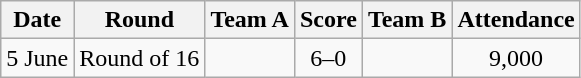<table class="wikitable">
<tr>
<th>Date</th>
<th>Round</th>
<th>Team A</th>
<th>Score</th>
<th>Team B</th>
<th>Attendance</th>
</tr>
<tr>
<td>5 June</td>
<td>Round of 16</td>
<td><strong></strong></td>
<td style="text-align:center">6–0</td>
<td></td>
<td style="text-align:center">9,000</td>
</tr>
</table>
